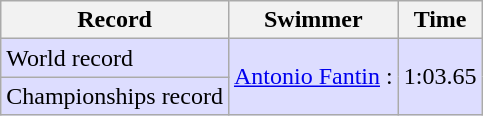<table class="wikitable">
<tr>
<th>Record</th>
<th>Swimmer</th>
<th>Time</th>
</tr>
<tr bgcolor=ddddff>
<td>World record</td>
<td rowspan="2"><a href='#'>Antonio Fantin</a>  :</td>
<td rowspan="2">1:03.65</td>
</tr>
<tr bgcolor=ddddff>
<td>Championships record</td>
</tr>
</table>
